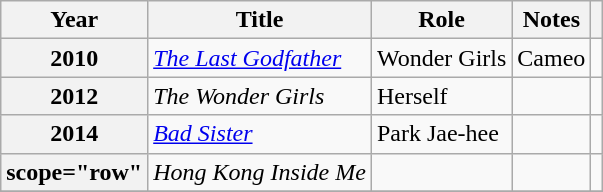<table class="wikitable sortable plainrowheaders">
<tr>
<th scope="col">Year</th>
<th scope="col">Title</th>
<th scope="col">Role</th>
<th scope="col">Notes</th>
<th scope="col" class="unsortable"></th>
</tr>
<tr>
<th scope="row">2010</th>
<td><em><a href='#'>The Last Godfather</a></em></td>
<td>Wonder Girls</td>
<td>Cameo</td>
<td></td>
</tr>
<tr>
<th scope="row">2012</th>
<td><em>The Wonder Girls</em></td>
<td>Herself</td>
<td></td>
<td></td>
</tr>
<tr>
<th scope="row">2014</th>
<td><em><a href='#'>Bad Sister</a></em></td>
<td>Park Jae-hee</td>
<td></td>
<td></td>
</tr>
<tr>
<th>scope="row" </th>
<td><em>Hong Kong Inside Me</em></td>
<td></td>
<td></td>
<td></td>
</tr>
<tr>
</tr>
</table>
